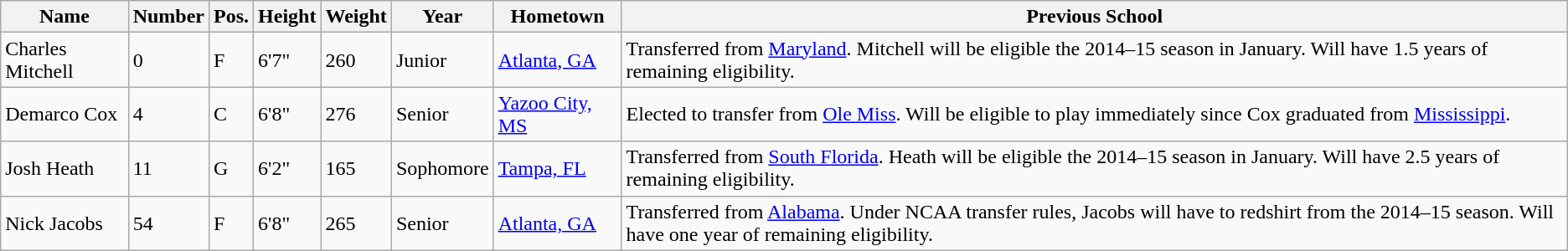<table class="wikitable sortable" border="1">
<tr>
<th>Name</th>
<th>Number</th>
<th>Pos.</th>
<th>Height</th>
<th>Weight</th>
<th>Year</th>
<th>Hometown</th>
<th class="unsortable">Previous School</th>
</tr>
<tr>
<td sortname>Charles Mitchell</td>
<td>0</td>
<td>F</td>
<td>6'7"</td>
<td>260</td>
<td>Junior</td>
<td><a href='#'>Atlanta, GA</a></td>
<td>Transferred from <a href='#'>Maryland</a>. Mitchell will be eligible the 2014–15 season in January. Will have 1.5 years of remaining eligibility.</td>
</tr>
<tr>
<td sortname>Demarco Cox</td>
<td>4</td>
<td>C</td>
<td>6'8"</td>
<td>276</td>
<td>Senior</td>
<td><a href='#'>Yazoo City, MS</a></td>
<td>Elected to transfer from <a href='#'>Ole Miss</a>. Will be eligible to play immediately since Cox graduated from <a href='#'>Mississippi</a>.</td>
</tr>
<tr>
<td sortname>Josh Heath</td>
<td>11</td>
<td>G</td>
<td>6'2"</td>
<td>165</td>
<td>Sophomore</td>
<td><a href='#'>Tampa, FL</a></td>
<td>Transferred from <a href='#'>South Florida</a>. Heath will be eligible the 2014–15 season in January. Will have 2.5 years of remaining eligibility.</td>
</tr>
<tr>
<td sortname>Nick Jacobs</td>
<td>54</td>
<td>F</td>
<td>6'8"</td>
<td>265</td>
<td>Senior</td>
<td><a href='#'>Atlanta, GA</a></td>
<td>Transferred from <a href='#'>Alabama</a>. Under NCAA transfer rules, Jacobs will have to redshirt from the 2014–15 season. Will have one year of remaining eligibility.</td>
</tr>
</table>
